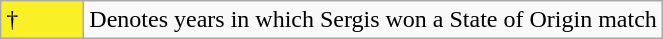<table class="wikitable">
<tr>
<td style="background:#f9f025; width:3em;">†</td>
<td>Denotes years in which Sergis won a State of Origin match</td>
</tr>
</table>
